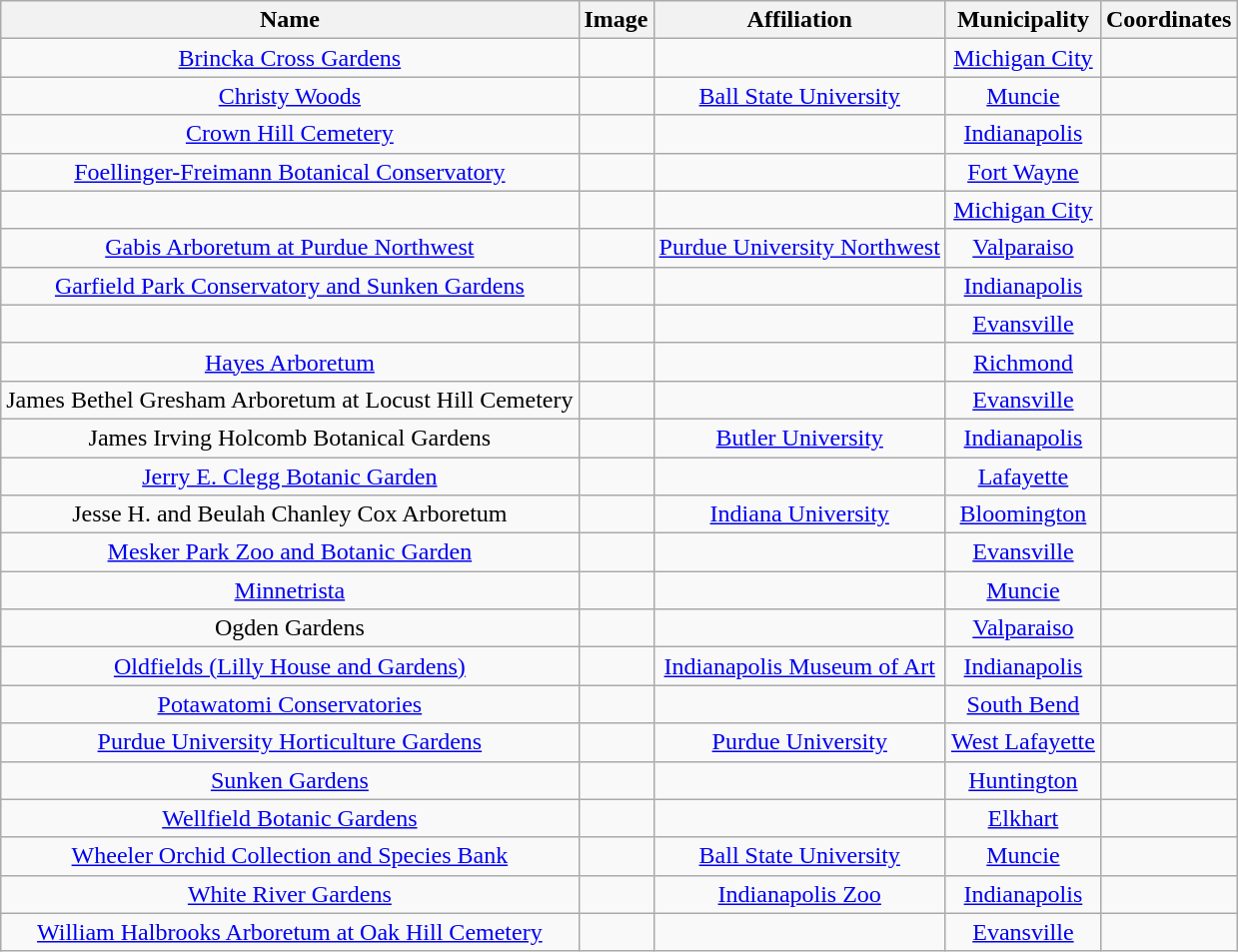<table class="wikitable sortable" style="text-align:center;" "width:100%">
<tr>
<th>Name</th>
<th class="unsortable">Image</th>
<th>Affiliation</th>
<th>Municipality</th>
<th>Coordinates</th>
</tr>
<tr>
<td><a href='#'>Brincka Cross Gardens</a></td>
<td></td>
<td></td>
<td><a href='#'>Michigan City</a></td>
<td></td>
</tr>
<tr>
<td><a href='#'>Christy Woods</a></td>
<td></td>
<td><a href='#'>Ball State University</a></td>
<td><a href='#'>Muncie</a></td>
<td></td>
</tr>
<tr>
<td><a href='#'>Crown Hill Cemetery</a></td>
<td></td>
<td></td>
<td><a href='#'>Indianapolis</a></td>
<td></td>
</tr>
<tr>
<td><a href='#'>Foellinger-Freimann Botanical Conservatory</a></td>
<td></td>
<td></td>
<td><a href='#'>Fort Wayne</a></td>
<td></td>
</tr>
<tr>
<td></td>
<td></td>
<td></td>
<td><a href='#'>Michigan City</a></td>
<td></td>
</tr>
<tr>
<td><a href='#'>Gabis Arboretum at Purdue Northwest</a></td>
<td></td>
<td><a href='#'>Purdue University Northwest</a></td>
<td><a href='#'>Valparaiso</a></td>
<td></td>
</tr>
<tr>
<td><a href='#'>Garfield Park Conservatory and Sunken Gardens</a></td>
<td></td>
<td></td>
<td><a href='#'>Indianapolis</a></td>
<td></td>
</tr>
<tr>
<td></td>
<td></td>
<td></td>
<td><a href='#'>Evansville</a></td>
<td></td>
</tr>
<tr>
<td><a href='#'>Hayes Arboretum</a></td>
<td></td>
<td></td>
<td><a href='#'>Richmond</a></td>
<td></td>
</tr>
<tr>
<td>James Bethel Gresham Arboretum at Locust Hill Cemetery</td>
<td></td>
<td></td>
<td><a href='#'>Evansville</a></td>
<td></td>
</tr>
<tr>
<td>James Irving Holcomb Botanical Gardens</td>
<td></td>
<td><a href='#'>Butler University</a></td>
<td><a href='#'>Indianapolis</a></td>
<td></td>
</tr>
<tr>
<td><a href='#'>Jerry E. Clegg Botanic Garden</a></td>
<td></td>
<td></td>
<td><a href='#'>Lafayette</a></td>
<td></td>
</tr>
<tr>
<td>Jesse H. and Beulah Chanley Cox Arboretum</td>
<td></td>
<td><a href='#'>Indiana University</a></td>
<td><a href='#'>Bloomington</a></td>
<td></td>
</tr>
<tr>
<td><a href='#'>Mesker Park Zoo and Botanic Garden</a></td>
<td></td>
<td></td>
<td><a href='#'>Evansville</a></td>
<td></td>
</tr>
<tr>
<td><a href='#'>Minnetrista</a></td>
<td></td>
<td></td>
<td><a href='#'>Muncie</a></td>
<td></td>
</tr>
<tr>
<td>Ogden Gardens</td>
<td></td>
<td></td>
<td><a href='#'>Valparaiso</a></td>
<td></td>
</tr>
<tr>
<td><a href='#'>Oldfields (Lilly House and Gardens)</a></td>
<td></td>
<td><a href='#'>Indianapolis Museum of Art</a></td>
<td><a href='#'>Indianapolis</a></td>
<td></td>
</tr>
<tr>
<td><a href='#'>Potawatomi Conservatories</a></td>
<td></td>
<td></td>
<td><a href='#'>South Bend</a></td>
<td></td>
</tr>
<tr>
<td><a href='#'>Purdue University Horticulture Gardens</a></td>
<td></td>
<td><a href='#'>Purdue University</a></td>
<td><a href='#'>West Lafayette</a></td>
<td></td>
</tr>
<tr>
<td><a href='#'>Sunken Gardens</a></td>
<td></td>
<td></td>
<td><a href='#'>Huntington</a></td>
<td></td>
</tr>
<tr>
<td><a href='#'>Wellfield Botanic Gardens</a></td>
<td></td>
<td></td>
<td><a href='#'>Elkhart</a></td>
<td></td>
</tr>
<tr>
<td><a href='#'>Wheeler Orchid Collection and Species Bank</a></td>
<td></td>
<td><a href='#'>Ball State University</a></td>
<td><a href='#'>Muncie</a></td>
<td></td>
</tr>
<tr>
<td><a href='#'>White River Gardens</a></td>
<td></td>
<td><a href='#'>Indianapolis Zoo</a></td>
<td><a href='#'>Indianapolis</a></td>
<td></td>
</tr>
<tr>
<td><a href='#'>William Halbrooks Arboretum at Oak Hill Cemetery</a></td>
<td></td>
<td></td>
<td><a href='#'>Evansville</a></td>
<td></td>
</tr>
</table>
